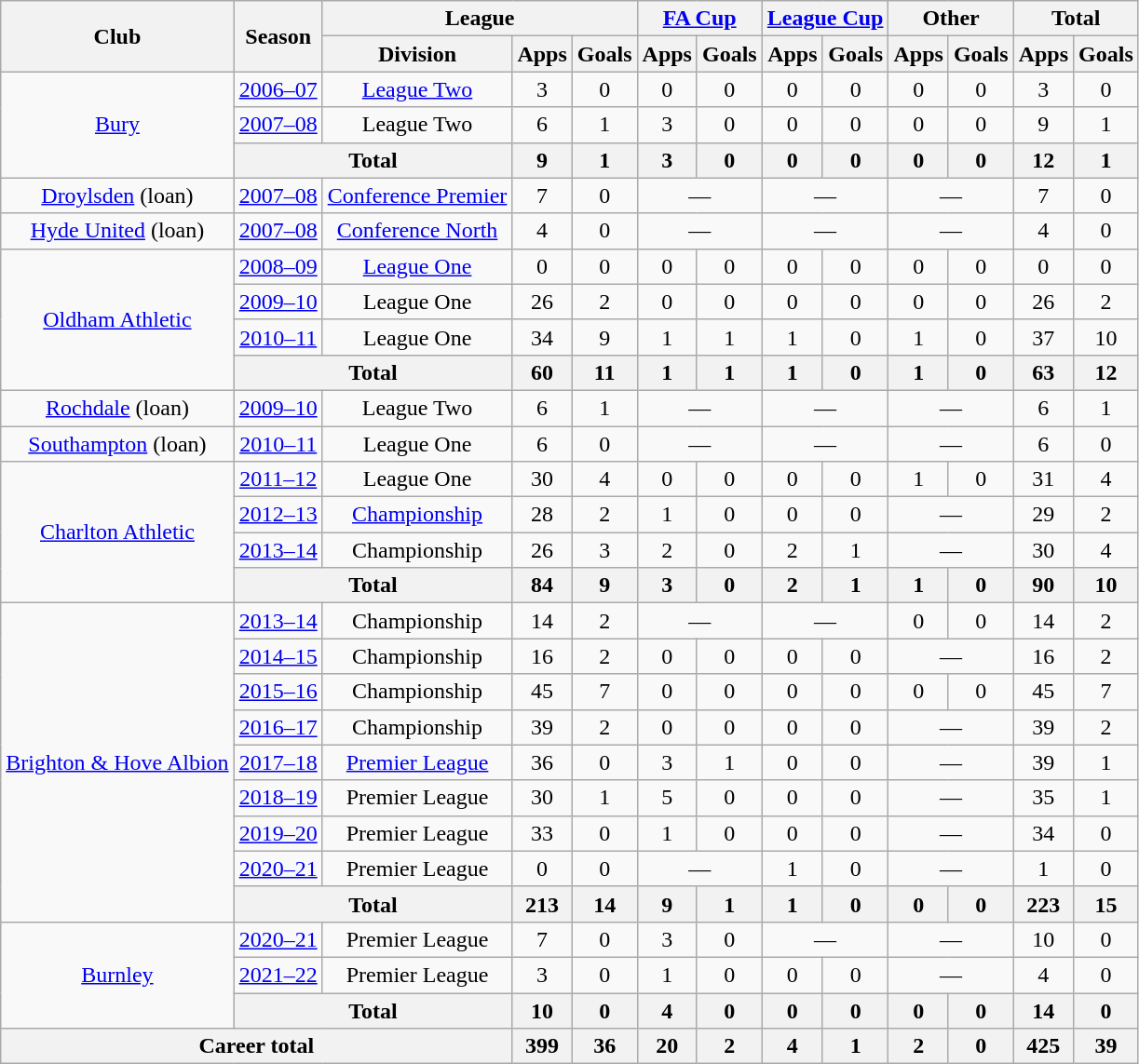<table class=wikitable style=text-align:center>
<tr>
<th rowspan=2>Club</th>
<th rowspan=2>Season</th>
<th colspan=3>League</th>
<th colspan=2><a href='#'>FA Cup</a></th>
<th colspan=2><a href='#'>League Cup</a></th>
<th colspan=2>Other</th>
<th colspan=2>Total</th>
</tr>
<tr>
<th>Division</th>
<th>Apps</th>
<th>Goals</th>
<th>Apps</th>
<th>Goals</th>
<th>Apps</th>
<th>Goals</th>
<th>Apps</th>
<th>Goals</th>
<th>Apps</th>
<th>Goals</th>
</tr>
<tr>
<td rowspan=3><a href='#'>Bury</a></td>
<td><a href='#'>2006–07</a></td>
<td><a href='#'>League Two</a></td>
<td>3</td>
<td>0</td>
<td>0</td>
<td>0</td>
<td>0</td>
<td>0</td>
<td>0</td>
<td>0</td>
<td>3</td>
<td>0</td>
</tr>
<tr>
<td><a href='#'>2007–08</a></td>
<td>League Two</td>
<td>6</td>
<td>1</td>
<td>3</td>
<td>0</td>
<td>0</td>
<td>0</td>
<td>0</td>
<td>0</td>
<td>9</td>
<td>1</td>
</tr>
<tr>
<th colspan=2>Total</th>
<th>9</th>
<th>1</th>
<th>3</th>
<th>0</th>
<th>0</th>
<th>0</th>
<th>0</th>
<th>0</th>
<th>12</th>
<th>1</th>
</tr>
<tr>
<td><a href='#'>Droylsden</a> (loan)</td>
<td><a href='#'>2007–08</a></td>
<td><a href='#'>Conference Premier</a></td>
<td>7</td>
<td>0</td>
<td colspan=2>—</td>
<td colspan=2>—</td>
<td colspan=2>—</td>
<td>7</td>
<td>0</td>
</tr>
<tr>
<td><a href='#'>Hyde United</a> (loan)</td>
<td><a href='#'>2007–08</a></td>
<td><a href='#'>Conference North</a></td>
<td>4</td>
<td>0</td>
<td colspan=2>—</td>
<td colspan=2>—</td>
<td colspan=2>—</td>
<td>4</td>
<td>0</td>
</tr>
<tr>
<td rowspan=4><a href='#'>Oldham Athletic</a></td>
<td><a href='#'>2008–09</a></td>
<td><a href='#'>League One</a></td>
<td>0</td>
<td>0</td>
<td>0</td>
<td>0</td>
<td>0</td>
<td>0</td>
<td>0</td>
<td>0</td>
<td>0</td>
<td>0</td>
</tr>
<tr>
<td><a href='#'>2009–10</a></td>
<td>League One</td>
<td>26</td>
<td>2</td>
<td>0</td>
<td>0</td>
<td>0</td>
<td>0</td>
<td>0</td>
<td>0</td>
<td>26</td>
<td>2</td>
</tr>
<tr>
<td><a href='#'>2010–11</a></td>
<td>League One</td>
<td>34</td>
<td>9</td>
<td>1</td>
<td>1</td>
<td>1</td>
<td>0</td>
<td>1</td>
<td>0</td>
<td>37</td>
<td>10</td>
</tr>
<tr>
<th colspan=2>Total</th>
<th>60</th>
<th>11</th>
<th>1</th>
<th>1</th>
<th>1</th>
<th>0</th>
<th>1</th>
<th>0</th>
<th>63</th>
<th>12</th>
</tr>
<tr>
<td><a href='#'>Rochdale</a> (loan)</td>
<td><a href='#'>2009–10</a></td>
<td>League Two</td>
<td>6</td>
<td>1</td>
<td colspan=2>—</td>
<td colspan=2>—</td>
<td colspan=2>—</td>
<td>6</td>
<td>1</td>
</tr>
<tr>
<td><a href='#'>Southampton</a> (loan)</td>
<td><a href='#'>2010–11</a></td>
<td>League One</td>
<td>6</td>
<td>0</td>
<td colspan=2>—</td>
<td colspan=2>—</td>
<td colspan=2>—</td>
<td>6</td>
<td>0</td>
</tr>
<tr>
<td rowspan=4><a href='#'>Charlton Athletic</a></td>
<td><a href='#'>2011–12</a></td>
<td>League One</td>
<td>30</td>
<td>4</td>
<td>0</td>
<td>0</td>
<td>0</td>
<td>0</td>
<td>1</td>
<td>0</td>
<td>31</td>
<td>4</td>
</tr>
<tr>
<td><a href='#'>2012–13</a></td>
<td><a href='#'>Championship</a></td>
<td>28</td>
<td>2</td>
<td>1</td>
<td>0</td>
<td>0</td>
<td>0</td>
<td colspan=2>—</td>
<td>29</td>
<td>2</td>
</tr>
<tr>
<td><a href='#'>2013–14</a></td>
<td>Championship</td>
<td>26</td>
<td>3</td>
<td>2</td>
<td>0</td>
<td>2</td>
<td>1</td>
<td colspan=2>—</td>
<td>30</td>
<td>4</td>
</tr>
<tr>
<th colspan=2>Total</th>
<th>84</th>
<th>9</th>
<th>3</th>
<th>0</th>
<th>2</th>
<th>1</th>
<th>1</th>
<th>0</th>
<th>90</th>
<th>10</th>
</tr>
<tr>
<td rowspan=9><a href='#'>Brighton & Hove Albion</a></td>
<td><a href='#'>2013–14</a></td>
<td>Championship</td>
<td>14</td>
<td>2</td>
<td colspan=2>—</td>
<td colspan=2>—</td>
<td>0</td>
<td>0</td>
<td>14</td>
<td>2</td>
</tr>
<tr>
<td><a href='#'>2014–15</a></td>
<td>Championship</td>
<td>16</td>
<td>2</td>
<td>0</td>
<td>0</td>
<td>0</td>
<td>0</td>
<td colspan=2>—</td>
<td>16</td>
<td>2</td>
</tr>
<tr>
<td><a href='#'>2015–16</a></td>
<td>Championship</td>
<td>45</td>
<td>7</td>
<td>0</td>
<td>0</td>
<td>0</td>
<td>0</td>
<td>0</td>
<td>0</td>
<td>45</td>
<td>7</td>
</tr>
<tr>
<td><a href='#'>2016–17</a></td>
<td>Championship</td>
<td>39</td>
<td>2</td>
<td>0</td>
<td>0</td>
<td>0</td>
<td>0</td>
<td colspan=2>—</td>
<td>39</td>
<td>2</td>
</tr>
<tr>
<td><a href='#'>2017–18</a></td>
<td><a href='#'>Premier League</a></td>
<td>36</td>
<td>0</td>
<td>3</td>
<td>1</td>
<td>0</td>
<td>0</td>
<td colspan=2>—</td>
<td>39</td>
<td>1</td>
</tr>
<tr>
<td><a href='#'>2018–19</a></td>
<td>Premier League</td>
<td>30</td>
<td>1</td>
<td>5</td>
<td>0</td>
<td>0</td>
<td>0</td>
<td colspan=2>—</td>
<td>35</td>
<td>1</td>
</tr>
<tr>
<td><a href='#'>2019–20</a></td>
<td>Premier League</td>
<td>33</td>
<td>0</td>
<td>1</td>
<td>0</td>
<td>0</td>
<td>0</td>
<td colspan=2>—</td>
<td>34</td>
<td>0</td>
</tr>
<tr>
<td><a href='#'>2020–21</a></td>
<td>Premier League</td>
<td>0</td>
<td>0</td>
<td colspan=2>—</td>
<td>1</td>
<td>0</td>
<td colspan=2>—</td>
<td>1</td>
<td>0</td>
</tr>
<tr>
<th colspan=2>Total</th>
<th>213</th>
<th>14</th>
<th>9</th>
<th>1</th>
<th>1</th>
<th>0</th>
<th>0</th>
<th>0</th>
<th>223</th>
<th>15</th>
</tr>
<tr>
<td rowspan=3><a href='#'>Burnley</a></td>
<td><a href='#'>2020–21</a></td>
<td>Premier League</td>
<td>7</td>
<td>0</td>
<td>3</td>
<td>0</td>
<td colspan=2>—</td>
<td colspan=2>—</td>
<td>10</td>
<td>0</td>
</tr>
<tr>
<td><a href='#'>2021–22</a></td>
<td>Premier League</td>
<td>3</td>
<td>0</td>
<td>1</td>
<td>0</td>
<td>0</td>
<td>0</td>
<td colspan=2>—</td>
<td>4</td>
<td>0</td>
</tr>
<tr>
<th colspan=2>Total</th>
<th>10</th>
<th>0</th>
<th>4</th>
<th>0</th>
<th>0</th>
<th>0</th>
<th>0</th>
<th>0</th>
<th>14</th>
<th>0</th>
</tr>
<tr>
<th colspan=3>Career total</th>
<th>399</th>
<th>36</th>
<th>20</th>
<th>2</th>
<th>4</th>
<th>1</th>
<th>2</th>
<th>0</th>
<th>425</th>
<th>39</th>
</tr>
</table>
